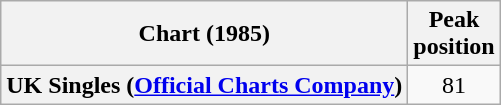<table class="wikitable plainrowheaders" style="text-align:center">
<tr>
<th>Chart (1985)</th>
<th>Peak<br>position</th>
</tr>
<tr>
<th scope="row">UK Singles (<a href='#'>Official Charts Company</a>)</th>
<td>81</td>
</tr>
</table>
